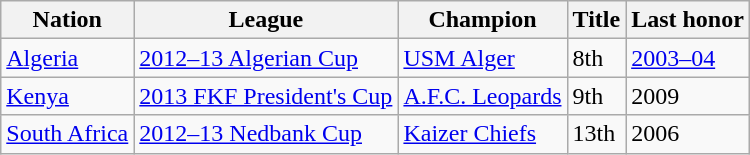<table class="wikitable sortable">
<tr>
<th>Nation</th>
<th>League</th>
<th>Champion</th>
<th>Title</th>
<th>Last honor</th>
</tr>
<tr>
<td> <a href='#'>Algeria</a></td>
<td><a href='#'>2012–13 Algerian Cup</a></td>
<td><a href='#'>USM Alger</a></td>
<td>8th</td>
<td><a href='#'>2003–04</a></td>
</tr>
<tr>
<td> <a href='#'>Kenya</a></td>
<td><a href='#'>2013 FKF President's Cup</a></td>
<td><a href='#'>A.F.C. Leopards</a></td>
<td>9th</td>
<td>2009</td>
</tr>
<tr>
<td> <a href='#'>South Africa</a></td>
<td><a href='#'>2012–13 Nedbank Cup</a></td>
<td><a href='#'>Kaizer Chiefs</a></td>
<td>13th</td>
<td>2006</td>
</tr>
</table>
